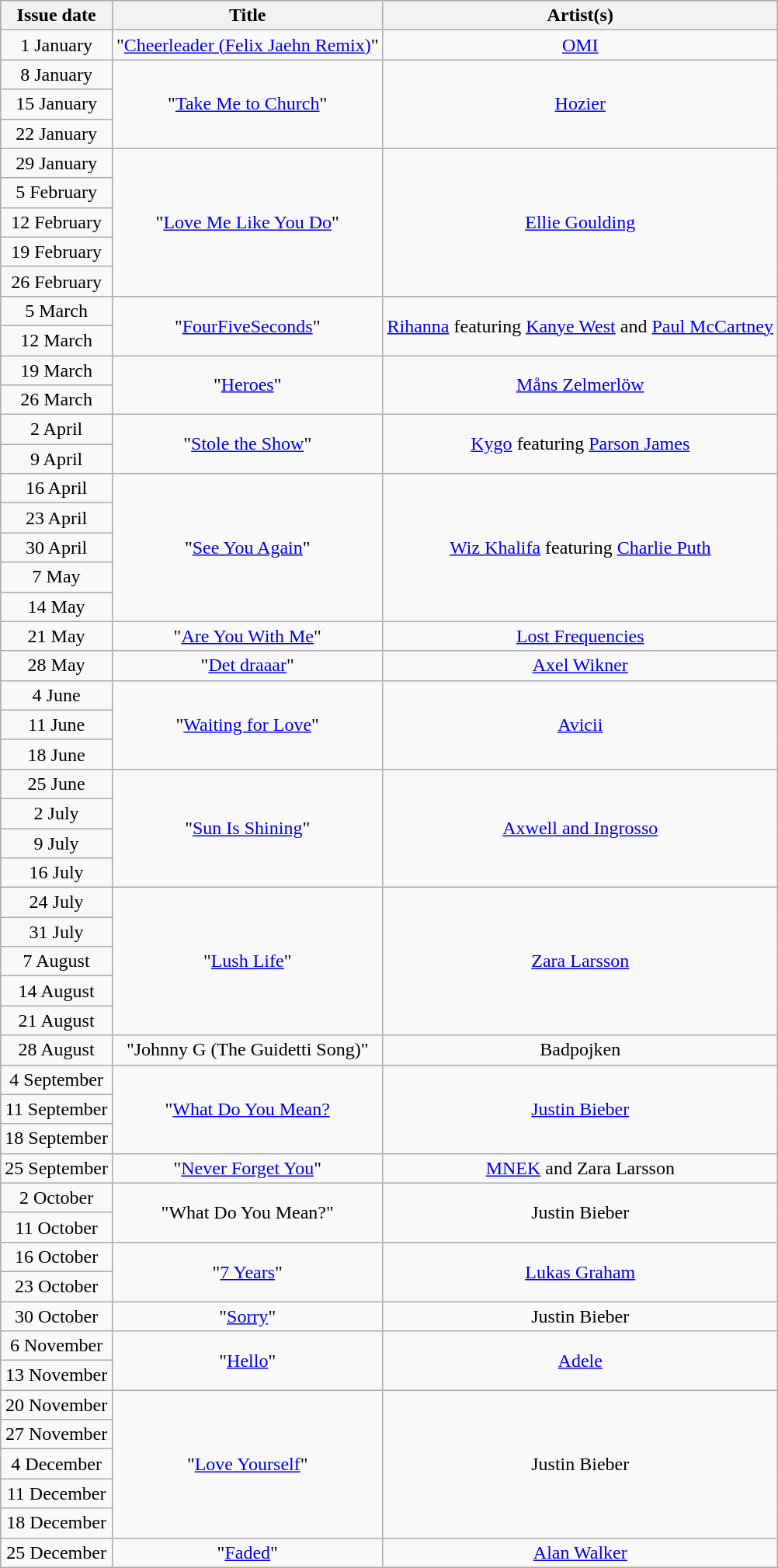<table class="wikitable" style="text-align:center;">
<tr>
<th>Issue date</th>
<th>Title</th>
<th>Artist(s)</th>
</tr>
<tr>
<td>1 January</td>
<td>"<a href='#'>Cheerleader (Felix Jaehn Remix)</a>"</td>
<td><a href='#'>OMI</a></td>
</tr>
<tr>
<td>8 January</td>
<td rowspan='3'>"<a href='#'>Take Me to Church</a>"</td>
<td rowspan='3'><a href='#'>Hozier</a></td>
</tr>
<tr>
<td>15 January</td>
</tr>
<tr>
<td>22 January</td>
</tr>
<tr>
<td>29 January</td>
<td rowspan='5'>"<a href='#'>Love Me Like You Do</a>"</td>
<td rowspan='5'><a href='#'>Ellie Goulding</a></td>
</tr>
<tr>
<td>5 February</td>
</tr>
<tr>
<td>12 February</td>
</tr>
<tr>
<td>19 February</td>
</tr>
<tr>
<td>26 February</td>
</tr>
<tr>
<td>5 March</td>
<td rowspan='2'>"<a href='#'>FourFiveSeconds</a>"</td>
<td rowspan='2'><a href='#'>Rihanna</a> featuring <a href='#'>Kanye West</a> and <a href='#'>Paul McCartney</a></td>
</tr>
<tr>
<td>12 March</td>
</tr>
<tr>
<td>19 March</td>
<td rowspan='2'>"<a href='#'>Heroes</a>"</td>
<td rowspan='2'><a href='#'>Måns Zelmerlöw</a></td>
</tr>
<tr>
<td>26 March</td>
</tr>
<tr>
<td>2 April</td>
<td rowspan='2'>"<a href='#'>Stole the Show</a>"</td>
<td rowspan='2'><a href='#'>Kygo</a> featuring <a href='#'>Parson James</a></td>
</tr>
<tr>
<td>9 April</td>
</tr>
<tr>
<td>16 April</td>
<td rowspan='5'>"<a href='#'>See You Again</a>"</td>
<td rowspan='5'><a href='#'>Wiz Khalifa</a> featuring <a href='#'>Charlie Puth</a></td>
</tr>
<tr>
<td>23 April</td>
</tr>
<tr>
<td>30 April</td>
</tr>
<tr>
<td>7 May</td>
</tr>
<tr>
<td>14 May</td>
</tr>
<tr>
<td>21 May</td>
<td>"<a href='#'>Are You With Me</a>"</td>
<td><a href='#'>Lost Frequencies</a></td>
</tr>
<tr>
<td>28 May</td>
<td>"<a href='#'>Det draaar</a>"</td>
<td><a href='#'>Axel Wikner</a></td>
</tr>
<tr>
<td>4 June</td>
<td rowspan='3'>"<a href='#'>Waiting for Love</a>"</td>
<td rowspan='3'><a href='#'>Avicii</a></td>
</tr>
<tr>
<td>11 June</td>
</tr>
<tr>
<td>18 June</td>
</tr>
<tr>
<td>25 June</td>
<td rowspan='4'>"<a href='#'>Sun Is Shining</a>"</td>
<td rowspan='4'><a href='#'>Axwell and Ingrosso</a></td>
</tr>
<tr>
<td>2 July</td>
</tr>
<tr>
<td>9 July</td>
</tr>
<tr>
<td>16 July</td>
</tr>
<tr>
<td>24 July</td>
<td rowspan='5'>"<a href='#'>Lush Life</a>"</td>
<td rowspan='5'><a href='#'>Zara Larsson</a></td>
</tr>
<tr>
<td>31 July</td>
</tr>
<tr>
<td>7 August</td>
</tr>
<tr>
<td>14 August</td>
</tr>
<tr>
<td>21 August</td>
</tr>
<tr>
<td>28 August</td>
<td>"Johnny G (The Guidetti Song)"</td>
<td>Badpojken</td>
</tr>
<tr>
<td>4 September</td>
<td rowspan='3'>"<a href='#'>What Do You Mean?</a></td>
<td rowspan='3'><a href='#'>Justin Bieber</a></td>
</tr>
<tr>
<td>11 September</td>
</tr>
<tr>
<td>18 September</td>
</tr>
<tr>
<td>25 September</td>
<td>"<a href='#'>Never Forget You</a>"</td>
<td><a href='#'>MNEK</a> and Zara Larsson</td>
</tr>
<tr>
<td>2 October</td>
<td rowspan='2'>"What Do You Mean?"</td>
<td rowspan='2'>Justin Bieber</td>
</tr>
<tr>
<td>11 October</td>
</tr>
<tr>
<td>16 October</td>
<td rowspan='2'>"<a href='#'>7 Years</a>"</td>
<td rowspan='2'><a href='#'>Lukas Graham</a></td>
</tr>
<tr>
<td>23 October</td>
</tr>
<tr>
<td>30 October</td>
<td>"<a href='#'>Sorry</a>"</td>
<td>Justin Bieber</td>
</tr>
<tr>
<td>6 November</td>
<td rowspan='2'>"<a href='#'>Hello</a>"</td>
<td rowspan='2'><a href='#'>Adele</a></td>
</tr>
<tr>
<td>13 November</td>
</tr>
<tr>
<td>20 November</td>
<td rowspan='5'>"<a href='#'>Love Yourself</a>"</td>
<td rowspan='5'>Justin Bieber</td>
</tr>
<tr>
<td>27 November</td>
</tr>
<tr>
<td>4 December</td>
</tr>
<tr>
<td>11 December</td>
</tr>
<tr>
<td>18 December</td>
</tr>
<tr>
<td>25 December</td>
<td>"<a href='#'>Faded</a>"</td>
<td><a href='#'>Alan Walker</a></td>
</tr>
</table>
